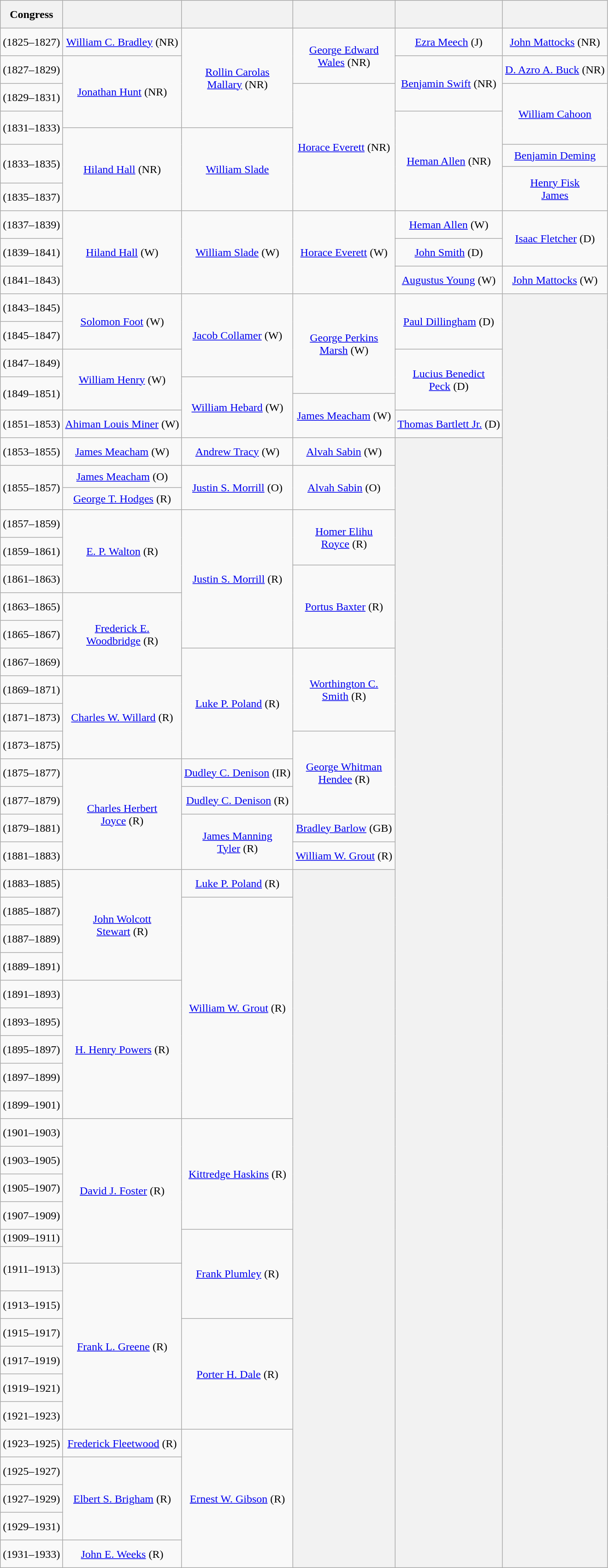<table class="wikitable sticky-header" style="text-align:center">
<tr style="height:2.5em">
<th>Congress</th>
<th></th>
<th></th>
<th></th>
<th></th>
<th></th>
</tr>
<tr style="height:2.5em">
<td><strong></strong> (1825–1827)</td>
<td><a href='#'>William C. Bradley</a> (NR)</td>
<td rowspan=4 ><a href='#'>Rollin Carolas<br>Mallary</a> (NR)</td>
<td rowspan=2 ><a href='#'>George Edward<br>Wales</a> (NR)</td>
<td><a href='#'>Ezra Meech</a> (J)</td>
<td><a href='#'>John Mattocks</a> (NR)</td>
</tr>
<tr style="height:2.5em">
<td><strong></strong> (1827–1829)</td>
<td rowspan=3 ><a href='#'>Jonathan Hunt</a> (NR)</td>
<td rowspan=2 ><a href='#'>Benjamin Swift</a> (NR)</td>
<td><a href='#'>D. Azro A. Buck</a> (NR)</td>
</tr>
<tr style="height:2.5em">
<td><strong></strong> (1829–1831)</td>
<td rowspan=6 ><a href='#'>Horace Everett</a> (NR)</td>
<td rowspan=3 ><a href='#'>William Cahoon</a> </td>
</tr>
<tr style="height:1.5em">
<td rowspan=2><strong></strong> (1831–1833)</td>
<td rowspan=5 ><a href='#'>Heman Allen</a> (NR)</td>
</tr>
<tr style="height:1.5em">
<td rowspan=4 ><a href='#'>Hiland Hall</a> (NR)</td>
<td rowspan=4 ><a href='#'>William Slade</a> </td>
</tr>
<tr style="height:2em">
<td rowspan=2><strong></strong> (1833–1835)</td>
<td><a href='#'>Benjamin Deming</a> </td>
</tr>
<tr style="height:1.5em">
<td rowspan=2 ><a href='#'>Henry Fisk<br>James</a> </td>
</tr>
<tr style="height:2.5em">
<td><strong></strong> (1835–1837)</td>
</tr>
<tr style="height:2.5em">
<td><strong></strong> (1837–1839)</td>
<td rowspan=3 ><a href='#'>Hiland Hall</a> (W)</td>
<td rowspan=3 ><a href='#'>William Slade</a> (W)</td>
<td rowspan=3 ><a href='#'>Horace Everett</a> (W)</td>
<td><a href='#'>Heman Allen</a> (W)</td>
<td rowspan=2 ><a href='#'>Isaac Fletcher</a> (D)</td>
</tr>
<tr style="height:2.5em">
<td><strong></strong> (1839–1841)</td>
<td><a href='#'>John Smith</a> (D)</td>
</tr>
<tr style="height:2.5em">
<td><strong></strong> (1841–1843)</td>
<td><a href='#'>Augustus Young</a> (W)</td>
<td><a href='#'>John Mattocks</a> (W)</td>
</tr>
<tr style="height:2.5em">
<td><strong></strong> (1843–1845)</td>
<td rowspan=2 ><a href='#'>Solomon Foot</a> (W)</td>
<td rowspan=3 ><a href='#'>Jacob Collamer</a> (W)</td>
<td rowspan=4 ><a href='#'>George Perkins<br>Marsh</a> (W)</td>
<td rowspan=2 ><a href='#'>Paul Dillingham</a> (D)</td>
<th rowspan=99></th>
</tr>
<tr style="height:2.5em">
<td><strong></strong> (1845–1847)</td>
</tr>
<tr style="height:2.5em">
<td><strong></strong> (1847–1849)</td>
<td rowspan=3 ><a href='#'>William Henry</a> (W)</td>
<td rowspan=3 ><a href='#'>Lucius Benedict<br>Peck</a> (D)</td>
</tr>
<tr style="height:1.5em">
<td rowspan=2><strong></strong> (1849–1851)</td>
<td rowspan=3 ><a href='#'>William Hebard</a> (W)</td>
</tr>
<tr style="height:1.5em">
<td rowspan=2 ><a href='#'>James Meacham</a> (W)</td>
</tr>
<tr style="height:2.5em">
<td><strong></strong> (1851–1853)</td>
<td><a href='#'>Ahiman Louis Miner</a> (W)</td>
<td><a href='#'>Thomas Bartlett Jr.</a> (D)</td>
</tr>
<tr style="height:2.5em">
<td><strong></strong> (1853–1855)</td>
<td><a href='#'>James Meacham</a> (W)</td>
<td><a href='#'>Andrew Tracy</a> (W)</td>
<td><a href='#'>Alvah Sabin</a> (W)</td>
<th rowspan=99></th>
</tr>
<tr style="height:2em">
<td rowspan=2><strong></strong> (1855–1857)</td>
<td><a href='#'>James Meacham</a> (O)</td>
<td rowspan=2 ><a href='#'>Justin S. Morrill</a> (O)</td>
<td rowspan=2 ><a href='#'>Alvah Sabin</a> (O)</td>
</tr>
<tr style="height:2em">
<td><a href='#'>George T. Hodges</a> (R)</td>
</tr>
<tr style="height:2.5em">
<td><strong></strong> (1857–1859)</td>
<td rowspan=3 ><a href='#'>E. P. Walton</a> (R)</td>
<td rowspan=5 ><a href='#'>Justin S. Morrill</a> (R)</td>
<td rowspan=2 ><a href='#'>Homer Elihu<br>Royce</a> (R)</td>
</tr>
<tr style="height:2.5em">
<td><strong></strong> (1859–1861)</td>
</tr>
<tr style="height:2.5em">
<td><strong></strong> (1861–1863)</td>
<td rowspan=3 ><a href='#'>Portus Baxter</a> (R)</td>
</tr>
<tr style="height:2.5em">
<td><strong></strong> (1863–1865)</td>
<td rowspan=3 ><a href='#'>Frederick E.<br>Woodbridge</a> (R)</td>
</tr>
<tr style="height:2.5em">
<td><strong></strong> (1865–1867)</td>
</tr>
<tr style="height:2.5em">
<td><strong></strong> (1867–1869)</td>
<td rowspan=4 ><a href='#'>Luke P. Poland</a> (R)</td>
<td rowspan=3 ><a href='#'>Worthington C.<br>Smith</a> (R)</td>
</tr>
<tr style="height:2.5em">
<td><strong></strong> (1869–1871)</td>
<td rowspan=3 ><a href='#'>Charles W. Willard</a> (R)</td>
</tr>
<tr style="height:2.5em">
<td><strong></strong> (1871–1873)</td>
</tr>
<tr style="height:2.5em">
<td><strong></strong> (1873–1875)</td>
<td rowspan=3 ><a href='#'>George Whitman<br>Hendee</a> (R)</td>
</tr>
<tr style="height:2.5em">
<td><strong></strong> (1875–1877)</td>
<td rowspan=4 ><a href='#'>Charles Herbert<br>Joyce</a> (R)</td>
<td><a href='#'>Dudley C. Denison</a> (IR)</td>
</tr>
<tr style="height:2.5em">
<td><strong></strong> (1877–1879)</td>
<td><a href='#'>Dudley C. Denison</a> (R)</td>
</tr>
<tr style="height:2.5em">
<td><strong></strong> (1879–1881)</td>
<td rowspan=2 ><a href='#'>James Manning<br>Tyler</a> (R)</td>
<td><a href='#'>Bradley Barlow</a> (GB)</td>
</tr>
<tr style="height:2.5em">
<td><strong></strong> (1881–1883)</td>
<td><a href='#'>William W. Grout</a> (R)</td>
</tr>
<tr style="height:2.5em">
<td><strong></strong> (1883–1885)</td>
<td rowspan=4 ><a href='#'>John Wolcott<br>Stewart</a> (R)</td>
<td><a href='#'>Luke P. Poland</a> (R)</td>
<th rowspan=99></th>
</tr>
<tr style="height:2.5em">
<td><strong></strong> (1885–1887)</td>
<td rowspan=8 ><a href='#'>William W. Grout</a> (R)</td>
</tr>
<tr style="height:2.5em">
<td><strong></strong> (1887–1889)</td>
</tr>
<tr style="height:2.5em">
<td><strong></strong> (1889–1891)</td>
</tr>
<tr style="height:2.5em">
<td><strong></strong> (1891–1893)</td>
<td rowspan=5 ><a href='#'>H. Henry Powers</a> (R)</td>
</tr>
<tr style="height:2.5em">
<td><strong></strong> (1893–1895)</td>
</tr>
<tr style="height:2.5em">
<td><strong></strong> (1895–1897)</td>
</tr>
<tr style="height:2.5em">
<td><strong></strong> (1897–1899)</td>
</tr>
<tr style="height:2.5em">
<td><strong></strong> (1899–1901)</td>
</tr>
<tr style="height:2.5em">
<td><strong></strong> (1901–1903)</td>
<td rowspan=6 ><a href='#'>David J. Foster</a> (R)</td>
<td rowspan=4 ><a href='#'>Kittredge Haskins</a> (R)</td>
</tr>
<tr style="height:2.5em">
<td><strong></strong> (1903–1905)</td>
</tr>
<tr style="height:2.5em">
<td><strong></strong> (1905–1907)</td>
</tr>
<tr style="height:2.5em">
<td><strong></strong> (1907–1909)</td>
</tr>
<tr style="height:1.5em">
<td><strong></strong> (1909–1911)</td>
<td rowspan=4 ><a href='#'>Frank Plumley</a> (R)</td>
</tr>
<tr style="height:1.5em">
<td rowspan=2><strong></strong> (1911–1913)</td>
</tr>
<tr style="height:2.5em">
<td rowspan=6 ><a href='#'>Frank L. Greene</a> (R)</td>
</tr>
<tr style="height:2.5em">
<td><strong></strong> (1913–1915)</td>
</tr>
<tr style="height:2.5em">
<td><strong></strong> (1915–1917)</td>
<td rowspan=4 ><a href='#'>Porter H. Dale</a> (R)</td>
</tr>
<tr style="height:2.5em">
<td><strong></strong> (1917–1919)</td>
</tr>
<tr style="height:2.5em">
<td><strong></strong> (1919–1921)</td>
</tr>
<tr style="height:2.5em">
<td><strong></strong> (1921–1923)</td>
</tr>
<tr style="height:2.5em">
<td><strong></strong> (1923–1925)</td>
<td><a href='#'>Frederick Fleetwood</a> (R)</td>
<td rowspan=5 ><a href='#'>Ernest W. Gibson</a> (R)</td>
</tr>
<tr style="height:2.5em">
<td><strong></strong> (1925–1927)</td>
<td rowspan=3 ><a href='#'>Elbert S. Brigham</a> (R)</td>
</tr>
<tr style="height:2.5em">
<td><strong></strong> (1927–1929)</td>
</tr>
<tr style="height:2.5em">
<td><strong></strong> (1929–1931)</td>
</tr>
<tr style="height:2.5em">
<td><strong></strong> (1931–1933)</td>
<td><a href='#'>John E. Weeks</a> (R)</td>
</tr>
</table>
